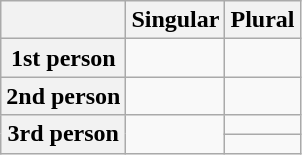<table class="wikitable">
<tr>
<th></th>
<th>Singular</th>
<th>Plural</th>
</tr>
<tr>
<th>1st person</th>
<td></td>
<td></td>
</tr>
<tr>
<th>2nd person</th>
<td></td>
<td></td>
</tr>
<tr>
<th rowspan="2">3rd person</th>
<td rowspan="2"></td>
<td></td>
</tr>
<tr>
<td></td>
</tr>
</table>
